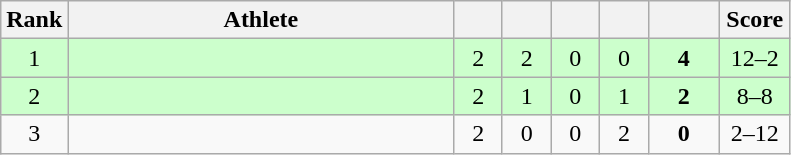<table class="wikitable" style="text-align: center;">
<tr>
<th width=25>Rank</th>
<th width=250>Athlete</th>
<th width=25></th>
<th width=25></th>
<th width=25></th>
<th width=25></th>
<th width=40></th>
<th width=40>Score</th>
</tr>
<tr bgcolor=ccffcc>
<td>1</td>
<td align=left></td>
<td>2</td>
<td>2</td>
<td>0</td>
<td>0</td>
<td><strong>4</strong></td>
<td>12–2</td>
</tr>
<tr bgcolor=ccffcc>
<td>2</td>
<td align=left></td>
<td>2</td>
<td>1</td>
<td>0</td>
<td>1</td>
<td><strong>2</strong></td>
<td>8–8</td>
</tr>
<tr>
<td>3</td>
<td align=left></td>
<td>2</td>
<td>0</td>
<td>0</td>
<td>2</td>
<td><strong>0</strong></td>
<td>2–12</td>
</tr>
</table>
